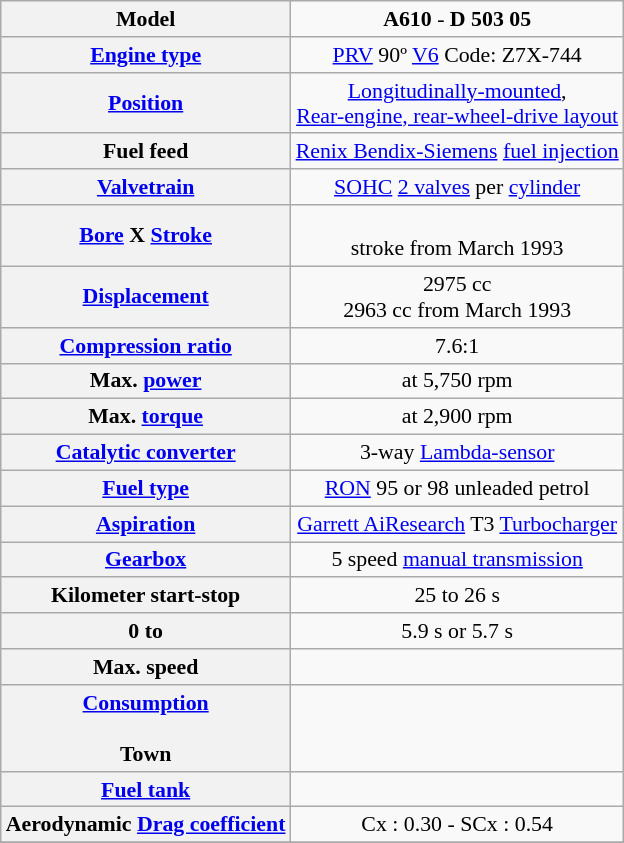<table class="wikitable" style="text-align:center; font-size:91%;">
<tr>
<th>Model</th>
<td><strong>A610</strong> - <strong>D 503 05</strong></td>
</tr>
<tr>
<th><a href='#'>Engine type</a></th>
<td><a href='#'>PRV</a> 90º <a href='#'>V6</a> Code: Z7X-744</td>
</tr>
<tr>
<th><a href='#'>Position</a></th>
<td><a href='#'>Longitudinally-mounted</a>,<br><a href='#'>Rear-engine, rear-wheel-drive layout</a></td>
</tr>
<tr>
<th>Fuel feed</th>
<td><a href='#'>Renix Bendix-Siemens</a> <a href='#'>fuel injection</a></td>
</tr>
<tr>
<th><a href='#'>Valvetrain</a></th>
<td><a href='#'>SOHC</a> <a href='#'>2 valves</a> per <a href='#'>cylinder</a></td>
</tr>
<tr>
<th><a href='#'>Bore</a> X <a href='#'>Stroke</a></th>
<td><br> stroke from March 1993</td>
</tr>
<tr>
<th><a href='#'>Displacement</a></th>
<td>2975 cc<br>2963 cc from March 1993</td>
</tr>
<tr>
<th><a href='#'>Compression ratio</a></th>
<td>7.6:1</td>
</tr>
<tr>
<th>Max. <a href='#'>power</a></th>
<td> at 5,750 rpm</td>
</tr>
<tr>
<th>Max. <a href='#'>torque</a></th>
<td> at 2,900 rpm</td>
</tr>
<tr>
<th><a href='#'>Catalytic converter</a></th>
<td>3-way <a href='#'>Lambda-sensor</a></td>
</tr>
<tr>
<th><a href='#'>Fuel type</a></th>
<td><a href='#'>RON</a> 95 or 98 unleaded petrol</td>
</tr>
<tr>
<th><a href='#'>Aspiration</a></th>
<td><a href='#'>Garrett AiResearch</a> T3 <a href='#'>Turbocharger</a> </td>
</tr>
<tr>
<th><a href='#'>Gearbox</a></th>
<td>5 speed <a href='#'>manual transmission</a></td>
</tr>
<tr>
<th>Kilometer start-stop</th>
<td>25 to 26 s</td>
</tr>
<tr>
<th>0 to </th>
<td>5.9 s or 5.7 s</td>
</tr>
<tr>
<th>Max. speed</th>
<td></td>
</tr>
<tr>
<th><a href='#'>Consumption</a> <br><br>Town</th>
<td><br><br><br></td>
</tr>
<tr>
<th><a href='#'>Fuel tank</a></th>
<td></td>
</tr>
<tr>
<th>Aerodynamic <a href='#'>Drag coefficient</a></th>
<td>Cx : 0.30 - SCx :  0.54</td>
</tr>
<tr>
</tr>
</table>
